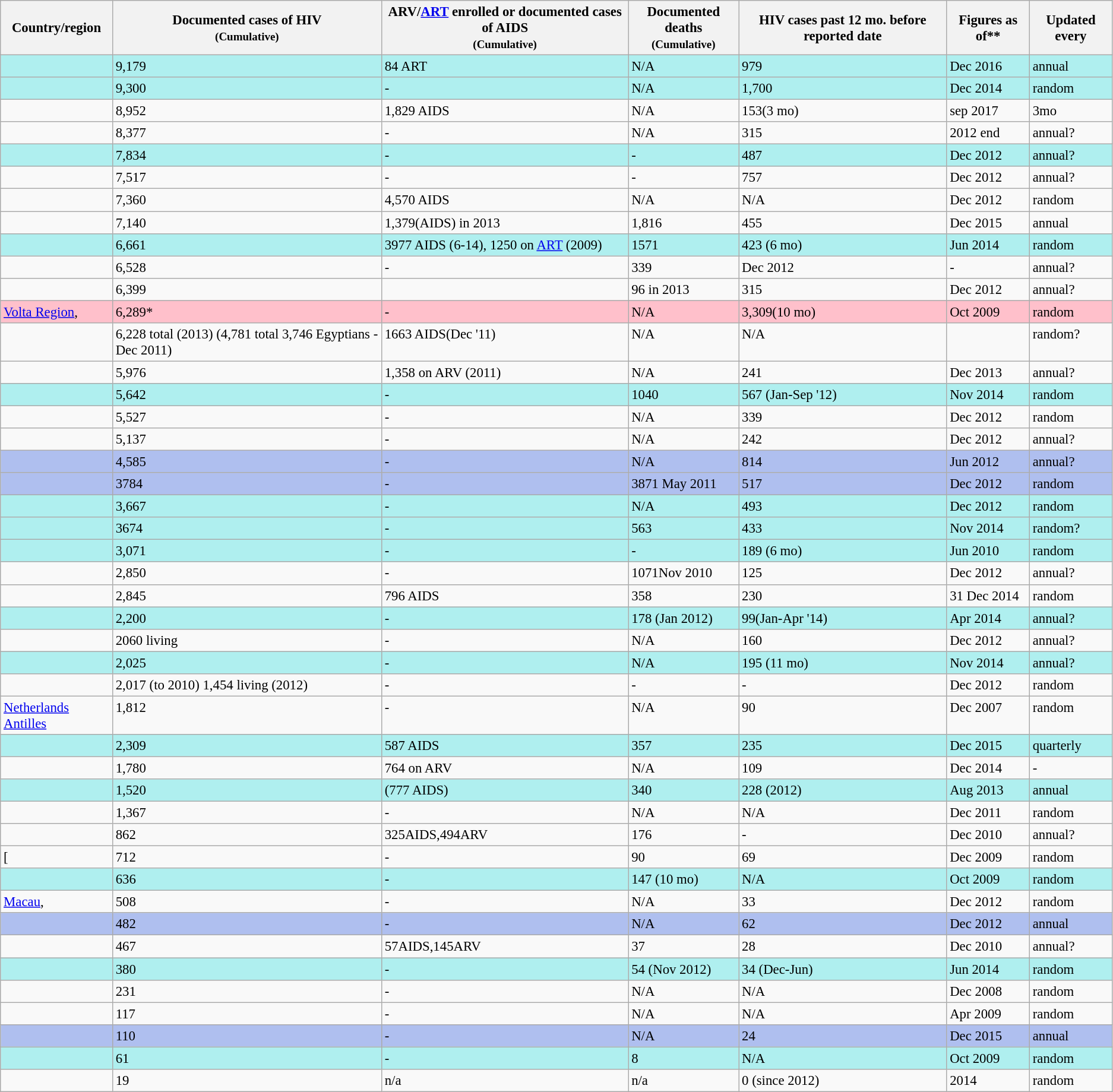<table class="wikitable" style="font-size:95%">
<tr>
<th>Country/region</th>
<th>Documented cases of HIV<br><small>(Cumulative)</small></th>
<th>ARV/<a href='#'>ART</a> enrolled or documented cases of AIDS<br><small>(Cumulative)</small></th>
<th>Documented deaths<br><small>(Cumulative)</small></th>
<th>HIV cases past 12 mo. before reported date</th>
<th>Figures as of**</th>
<th>Updated every</th>
</tr>
<tr bgcolor="#AFEFEF">
<td></td>
<td>9,179</td>
<td>84 ART</td>
<td>N/A</td>
<td>979</td>
<td>Dec 2016</td>
<td>annual</td>
</tr>
<tr bgcolor="#AFEFEF">
<td></td>
<td>9,300</td>
<td>-</td>
<td>N/A</td>
<td>1,700</td>
<td>Dec 2014</td>
<td>random</td>
</tr>
<tr valign=top>
<td></td>
<td>8,952</td>
<td>1,829 AIDS</td>
<td>N/A</td>
<td>153(3 mo)</td>
<td>sep 2017</td>
<td>3mo</td>
</tr>
<tr valign=top>
<td></td>
<td>8,377</td>
<td>-</td>
<td>N/A</td>
<td>315</td>
<td>2012 end</td>
<td>annual?</td>
</tr>
<tr bgcolor="#AFEFEF">
<td></td>
<td>7,834</td>
<td>-</td>
<td>-</td>
<td>487</td>
<td>Dec 2012</td>
<td>annual?</td>
</tr>
<tr valign=top>
<td></td>
<td>7,517</td>
<td>-</td>
<td>-</td>
<td>757</td>
<td>Dec 2012</td>
<td>annual?</td>
</tr>
<tr valign=top>
<td></td>
<td>7,360</td>
<td>4,570 AIDS</td>
<td>N/A</td>
<td>N/A</td>
<td>Dec 2012</td>
<td>random</td>
</tr>
<tr valign=top>
<td></td>
<td>7,140</td>
<td>1,379(AIDS) in 2013</td>
<td>1,816</td>
<td>455</td>
<td>Dec 2015</td>
<td>annual</td>
</tr>
<tr bgcolor="#AFEFEF">
<td></td>
<td>6,661</td>
<td>3977 AIDS (6-14), 1250 on <a href='#'>ART</a> (2009)</td>
<td>1571</td>
<td>423 (6 mo)</td>
<td>Jun 2014</td>
<td>random</td>
</tr>
<tr valign=top>
<td></td>
<td>6,528</td>
<td>-</td>
<td>339</td>
<td>Dec 2012</td>
<td>-</td>
<td>annual?</td>
</tr>
<tr valign=top>
<td></td>
<td>6,399</td>
<td></td>
<td>96 in 2013</td>
<td>315</td>
<td>Dec 2012</td>
<td>annual?</td>
</tr>
<tr bgcolor="pink">
<td><a href='#'>Volta Region</a>, </td>
<td>6,289*</td>
<td>-</td>
<td>N/A</td>
<td>3,309(10 mo)</td>
<td>Oct 2009</td>
<td>random</td>
</tr>
<tr valign=top>
<td></td>
<td>6,228 total (2013) (4,781 total 3,746 Egyptians - Dec 2011)</td>
<td>1663 AIDS(Dec '11)</td>
<td>N/A</td>
<td>N/A</td>
<td></td>
<td>random?</td>
</tr>
<tr valign=top>
<td></td>
<td>5,976</td>
<td>1,358 on ARV (2011)</td>
<td>N/A</td>
<td>241</td>
<td>Dec 2013</td>
<td>annual?</td>
</tr>
<tr bgcolor="#AFEFEF">
<td></td>
<td>5,642</td>
<td>-</td>
<td>1040</td>
<td>567 (Jan-Sep '12)</td>
<td>Nov 2014</td>
<td>random</td>
</tr>
<tr valign=top>
<td></td>
<td>5,527</td>
<td>-</td>
<td>N/A</td>
<td>339</td>
<td>Dec 2012</td>
<td>random</td>
</tr>
<tr valign=top>
<td></td>
<td>5,137</td>
<td>-</td>
<td>N/A</td>
<td>242</td>
<td>Dec 2012</td>
<td>annual?</td>
</tr>
<tr bgcolor="#AFBFEF">
<td></td>
<td>4,585</td>
<td>-</td>
<td>N/A</td>
<td>814</td>
<td>Jun 2012</td>
<td>annual?</td>
</tr>
<tr bgcolor="#AFBFEF">
<td></td>
<td>3784</td>
<td>-</td>
<td>3871 May 2011</td>
<td>517</td>
<td>Dec 2012</td>
<td>random</td>
</tr>
<tr bgcolor="#AFEFEF">
<td></td>
<td>3,667</td>
<td>-</td>
<td>N/A</td>
<td>493</td>
<td>Dec 2012</td>
<td>random</td>
</tr>
<tr bgcolor="#AFEFEF">
<td></td>
<td>3674</td>
<td>-</td>
<td>563</td>
<td>433</td>
<td>Nov 2014</td>
<td>random?</td>
</tr>
<tr bgcolor="#AFEFEF">
<td></td>
<td>3,071</td>
<td>-</td>
<td>-</td>
<td>189 (6 mo)</td>
<td>Jun 2010</td>
<td>random</td>
</tr>
<tr valign=top>
<td></td>
<td>2,850</td>
<td>-</td>
<td>1071Nov 2010</td>
<td>125</td>
<td>Dec 2012</td>
<td>annual?</td>
</tr>
<tr valign=top>
<td></td>
<td>2,845</td>
<td>796 AIDS</td>
<td>358</td>
<td>230</td>
<td>31 Dec 2014</td>
<td>random</td>
</tr>
<tr bgcolor="#AFEFEF">
<td></td>
<td>2,200</td>
<td>-</td>
<td>178 (Jan 2012)</td>
<td>99(Jan-Apr '14)</td>
<td>Apr 2014</td>
<td>annual?</td>
</tr>
<tr valign=top>
<td></td>
<td>2060 living</td>
<td>-</td>
<td>N/A</td>
<td>160</td>
<td>Dec 2012</td>
<td>annual?</td>
</tr>
<tr bgcolor="#AFEFEF">
<td></td>
<td>2,025</td>
<td>-</td>
<td>N/A</td>
<td>195 (11 mo)</td>
<td>Nov 2014</td>
<td>annual?</td>
</tr>
<tr valign=top>
<td></td>
<td>2,017 (to 2010) 1,454 living (2012)</td>
<td>-</td>
<td>-</td>
<td>-</td>
<td>Dec 2012</td>
<td>random</td>
</tr>
<tr valign=top>
<td><a href='#'>Netherlands Antilles</a></td>
<td>1,812</td>
<td>-</td>
<td>N/A</td>
<td>90</td>
<td>Dec 2007</td>
<td>random</td>
</tr>
<tr bgcolor="#AFEFEF">
<td></td>
<td>2,309</td>
<td>587 AIDS</td>
<td>357</td>
<td>235</td>
<td>Dec 2015</td>
<td>quarterly</td>
</tr>
<tr valign=top>
<td></td>
<td>1,780</td>
<td>764 on ARV</td>
<td>N/A</td>
<td>109</td>
<td>Dec 2014</td>
<td random>-</td>
</tr>
<tr bgcolor="#AFEFEF">
<td></td>
<td>1,520</td>
<td>(777 AIDS)</td>
<td>340</td>
<td>228 (2012)</td>
<td>Aug 2013</td>
<td>annual</td>
</tr>
<tr valign=top>
<td></td>
<td>1,367</td>
<td>-</td>
<td>N/A</td>
<td>N/A</td>
<td>Dec 2011</td>
<td>random</td>
</tr>
<tr valign=top>
<td></td>
<td>862</td>
<td>325AIDS,494ARV</td>
<td>176</td>
<td>-</td>
<td>Dec 2010</td>
<td>annual?</td>
</tr>
<tr valign=top>
<td>[</td>
<td>712</td>
<td>-</td>
<td>90</td>
<td>69</td>
<td>Dec 2009</td>
<td>random</td>
</tr>
<tr bgcolor="#AFEFEF">
<td></td>
<td>636</td>
<td>-</td>
<td>147 (10 mo)</td>
<td>N/A</td>
<td>Oct 2009</td>
<td>random</td>
</tr>
<tr valign=top>
<td><a href='#'>Macau</a>, </td>
<td>508</td>
<td>-</td>
<td>N/A</td>
<td>33</td>
<td>Dec 2012</td>
<td>random</td>
</tr>
<tr bgcolor="#AFBFEF">
<td></td>
<td>482</td>
<td>-</td>
<td>N/A</td>
<td>62</td>
<td>Dec 2012</td>
<td>annual</td>
</tr>
<tr valign=top>
<td></td>
<td>467</td>
<td>57AIDS,145ARV</td>
<td>37</td>
<td>28</td>
<td>Dec 2010</td>
<td>annual?</td>
</tr>
<tr bgcolor="#AFEFEF">
<td></td>
<td>380</td>
<td>-</td>
<td>54 (Nov 2012)</td>
<td>34 (Dec-Jun)</td>
<td>Jun 2014</td>
<td>random</td>
</tr>
<tr valign=top>
<td></td>
<td>231</td>
<td>-</td>
<td>N/A</td>
<td>N/A</td>
<td>Dec 2008</td>
<td>random</td>
</tr>
<tr valign=top>
<td></td>
<td>117</td>
<td>-</td>
<td>N/A</td>
<td>N/A</td>
<td>Apr 2009</td>
<td>random</td>
</tr>
<tr bgcolor="#AFBFEF">
<td></td>
<td>110</td>
<td>-</td>
<td>N/A</td>
<td>24</td>
<td>Dec 2015</td>
<td>annual</td>
</tr>
<tr bgcolor="#AFEFEF">
<td></td>
<td>61</td>
<td>-</td>
<td>8</td>
<td>N/A</td>
<td>Oct 2009</td>
<td>random</td>
</tr>
<tr valign=top>
<td></td>
<td>19</td>
<td>n/a</td>
<td>n/a</td>
<td>0 (since 2012)</td>
<td>2014</td>
<td>random</td>
</tr>
</table>
